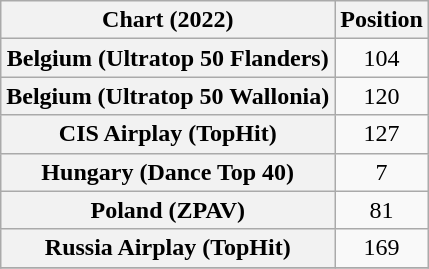<table class="wikitable sortable plainrowheaders" style="text-align:center">
<tr>
<th scope="col">Chart (2022)</th>
<th scope="col">Position</th>
</tr>
<tr>
<th scope="row">Belgium (Ultratop 50 Flanders)</th>
<td>104</td>
</tr>
<tr>
<th scope="row">Belgium (Ultratop 50 Wallonia)</th>
<td>120</td>
</tr>
<tr>
<th scope="row">CIS Airplay (TopHit)</th>
<td>127</td>
</tr>
<tr>
<th scope="row">Hungary (Dance Top 40)</th>
<td>7</td>
</tr>
<tr>
<th scope="row">Poland (ZPAV)</th>
<td>81</td>
</tr>
<tr>
<th scope="row">Russia Airplay (TopHit)</th>
<td>169</td>
</tr>
<tr>
</tr>
</table>
